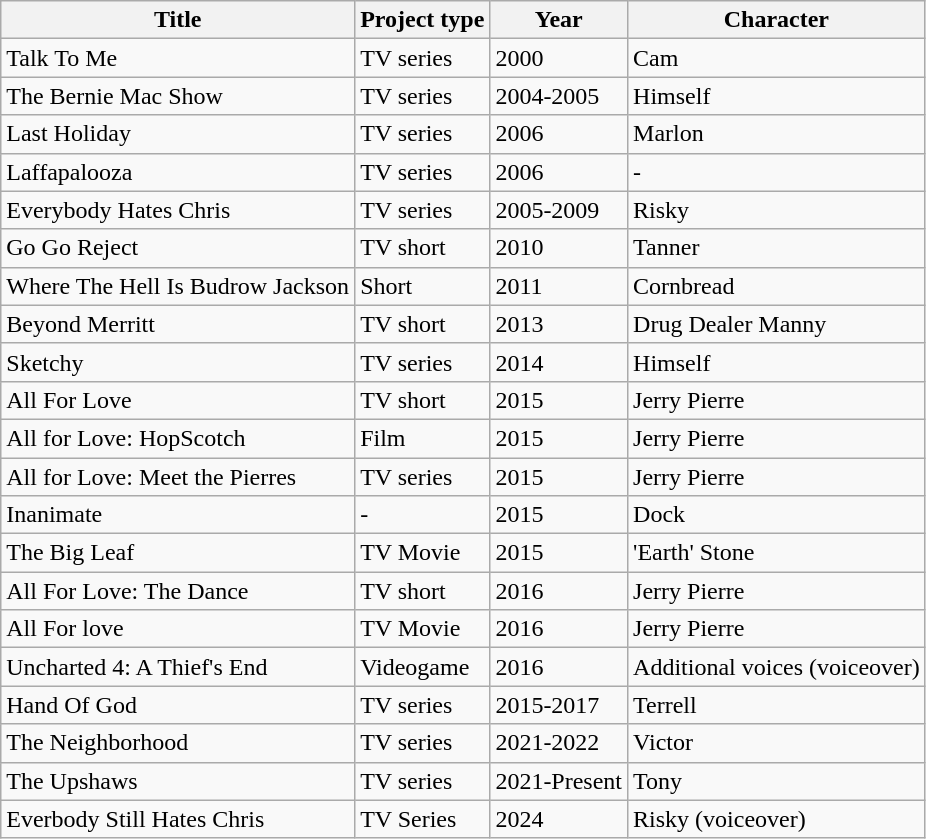<table class="wikitable sortable">
<tr>
<th>Title</th>
<th>Project type</th>
<th>Year</th>
<th>Character</th>
</tr>
<tr>
<td>Talk To Me</td>
<td>TV series</td>
<td>2000</td>
<td>Cam</td>
</tr>
<tr>
<td>The Bernie Mac Show</td>
<td>TV series</td>
<td>2004-2005</td>
<td>Himself</td>
</tr>
<tr>
<td>Last Holiday</td>
<td>TV series</td>
<td>2006</td>
<td>Marlon</td>
</tr>
<tr>
<td>Laffapalooza</td>
<td>TV series</td>
<td>2006</td>
<td>-</td>
</tr>
<tr>
<td>Everybody Hates Chris</td>
<td>TV series</td>
<td>2005-2009</td>
<td>Risky</td>
</tr>
<tr>
<td>Go Go Reject</td>
<td>TV short</td>
<td>2010</td>
<td>Tanner</td>
</tr>
<tr>
<td>Where The Hell Is Budrow Jackson</td>
<td>Short</td>
<td>2011</td>
<td>Cornbread</td>
</tr>
<tr>
<td>Beyond Merritt</td>
<td>TV short</td>
<td>2013</td>
<td>Drug Dealer Manny</td>
</tr>
<tr>
<td>Sketchy</td>
<td>TV series</td>
<td>2014</td>
<td>Himself</td>
</tr>
<tr>
<td>All For Love</td>
<td>TV short</td>
<td>2015</td>
<td>Jerry Pierre</td>
</tr>
<tr>
<td>All for Love: HopScotch</td>
<td>Film</td>
<td>2015</td>
<td>Jerry Pierre</td>
</tr>
<tr>
<td>All for Love: Meet the Pierres</td>
<td>TV series</td>
<td>2015</td>
<td>Jerry Pierre</td>
</tr>
<tr>
<td>Inanimate</td>
<td>-</td>
<td>2015</td>
<td>Dock</td>
</tr>
<tr>
<td>The Big Leaf</td>
<td>TV Movie</td>
<td>2015</td>
<td>'Earth' Stone</td>
</tr>
<tr>
<td>All For Love: The Dance</td>
<td>TV short</td>
<td>2016</td>
<td>Jerry Pierre</td>
</tr>
<tr>
<td>All For love</td>
<td>TV Movie</td>
<td>2016</td>
<td>Jerry Pierre</td>
</tr>
<tr>
<td>Uncharted 4: A Thief's End</td>
<td>Videogame</td>
<td>2016</td>
<td>Additional voices (voiceover)</td>
</tr>
<tr>
<td>Hand Of God</td>
<td>TV series</td>
<td>2015-2017</td>
<td>Terrell</td>
</tr>
<tr>
<td>The Neighborhood</td>
<td>TV series</td>
<td>2021-2022</td>
<td>Victor</td>
</tr>
<tr>
<td>The Upshaws</td>
<td>TV series</td>
<td>2021-Present</td>
<td>Tony</td>
</tr>
<tr>
<td>Everbody Still Hates Chris</td>
<td>TV Series</td>
<td>2024</td>
<td>Risky (voiceover)</td>
</tr>
</table>
